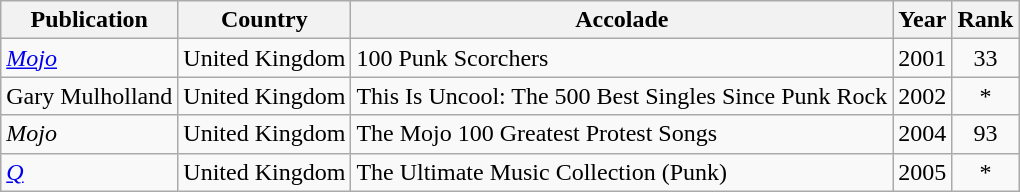<table class="wikitable">
<tr>
<th>Publication</th>
<th>Country</th>
<th>Accolade</th>
<th>Year</th>
<th>Rank</th>
</tr>
<tr>
<td><em><a href='#'>Mojo</a></em></td>
<td>United Kingdom</td>
<td>100 Punk Scorchers</td>
<td>2001</td>
<td style="text-align:center;">33</td>
</tr>
<tr>
<td>Gary Mulholland</td>
<td>United Kingdom</td>
<td>This Is Uncool: The 500 Best Singles Since Punk Rock</td>
<td>2002</td>
<td style="text-align:center;">*</td>
</tr>
<tr>
<td><em>Mojo</em></td>
<td>United Kingdom</td>
<td>The Mojo 100 Greatest Protest Songs</td>
<td>2004</td>
<td style="text-align:center;">93</td>
</tr>
<tr>
<td><em><a href='#'>Q</a></em></td>
<td>United Kingdom</td>
<td>The Ultimate Music Collection (Punk)</td>
<td>2005</td>
<td style="text-align:center;">*</td>
</tr>
</table>
